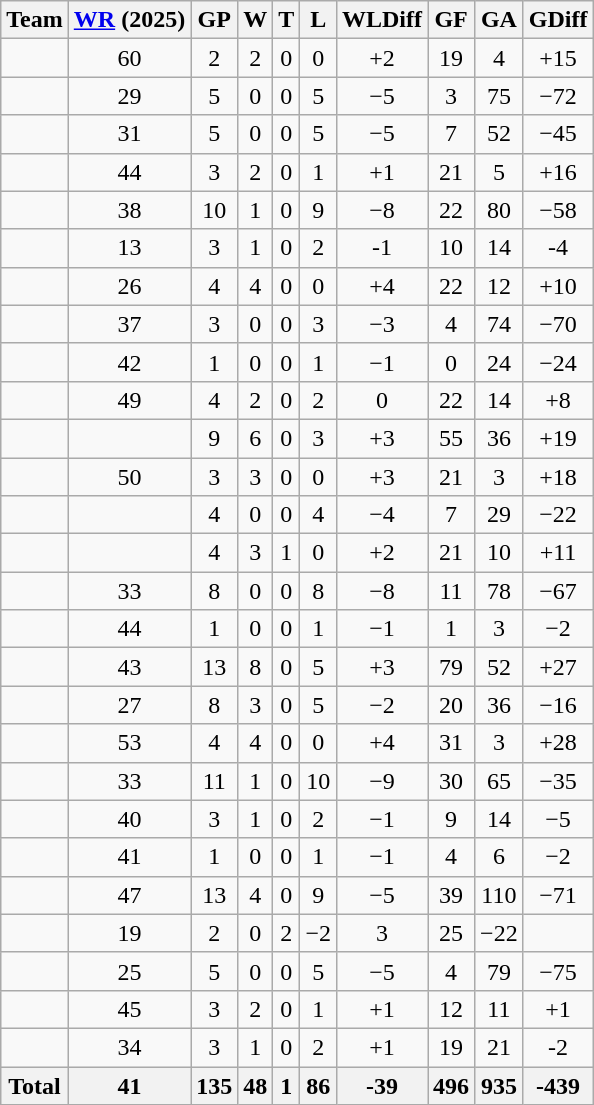<table class="wikitable sortable">
<tr>
<th>Team</th>
<th><a href='#'>WR</a> (2025)</th>
<th>GP</th>
<th>W</th>
<th>T</th>
<th>L</th>
<th>WLDiff</th>
<th>GF</th>
<th>GA</th>
<th>GDiff</th>
</tr>
<tr align=center>
<td align=left></td>
<td>60</td>
<td>2</td>
<td>2</td>
<td>0</td>
<td>0</td>
<td>+2</td>
<td>19</td>
<td>4</td>
<td>+15</td>
</tr>
<tr align=center>
<td align=left></td>
<td>29</td>
<td>5</td>
<td>0</td>
<td>0</td>
<td>5</td>
<td>−5</td>
<td>3</td>
<td>75</td>
<td>−72</td>
</tr>
<tr align=center>
<td align=left></td>
<td>31</td>
<td>5</td>
<td>0</td>
<td>0</td>
<td>5</td>
<td>−5</td>
<td>7</td>
<td>52</td>
<td>−45</td>
</tr>
<tr align=center>
<td align=left></td>
<td>44</td>
<td>3</td>
<td>2</td>
<td>0</td>
<td>1</td>
<td>+1</td>
<td>21</td>
<td>5</td>
<td>+16</td>
</tr>
<tr align=center>
<td align=left></td>
<td>38</td>
<td>10</td>
<td>1</td>
<td>0</td>
<td>9</td>
<td>−8</td>
<td>22</td>
<td>80</td>
<td>−58</td>
</tr>
<tr align=center>
<td align=left></td>
<td>13</td>
<td>3</td>
<td>1</td>
<td>0</td>
<td>2</td>
<td>-1</td>
<td>10</td>
<td>14</td>
<td>-4</td>
</tr>
<tr align=center>
<td align=left></td>
<td>26</td>
<td>4</td>
<td>4</td>
<td>0</td>
<td>0</td>
<td>+4</td>
<td>22</td>
<td>12</td>
<td>+10</td>
</tr>
<tr align=center>
<td align=left></td>
<td>37</td>
<td>3</td>
<td>0</td>
<td>0</td>
<td>3</td>
<td>−3</td>
<td>4</td>
<td>74</td>
<td>−70</td>
</tr>
<tr align=center>
<td align=left></td>
<td>42</td>
<td>1</td>
<td>0</td>
<td>0</td>
<td>1</td>
<td>−1</td>
<td>0</td>
<td>24</td>
<td>−24</td>
</tr>
<tr align=center>
<td align=left></td>
<td>49</td>
<td>4</td>
<td>2</td>
<td>0</td>
<td>2</td>
<td>0</td>
<td>22</td>
<td>14</td>
<td>+8</td>
</tr>
<tr align=center>
<td align=left></td>
<td></td>
<td>9</td>
<td>6</td>
<td>0</td>
<td>3</td>
<td>+3</td>
<td>55</td>
<td>36</td>
<td>+19</td>
</tr>
<tr align=center>
<td align=left></td>
<td>50</td>
<td>3</td>
<td>3</td>
<td>0</td>
<td>0</td>
<td>+3</td>
<td>21</td>
<td>3</td>
<td>+18</td>
</tr>
<tr align=center>
<td align=left></td>
<td></td>
<td>4</td>
<td>0</td>
<td>0</td>
<td>4</td>
<td>−4</td>
<td>7</td>
<td>29</td>
<td>−22</td>
</tr>
<tr align=center>
<td align=left></td>
<td></td>
<td>4</td>
<td>3</td>
<td>1</td>
<td>0</td>
<td>+2</td>
<td>21</td>
<td>10</td>
<td>+11</td>
</tr>
<tr align=center>
<td align=left></td>
<td>33</td>
<td>8</td>
<td>0</td>
<td>0</td>
<td>8</td>
<td>−8</td>
<td>11</td>
<td>78</td>
<td>−67</td>
</tr>
<tr align=center>
<td align=left></td>
<td>44</td>
<td>1</td>
<td>0</td>
<td>0</td>
<td>1</td>
<td>−1</td>
<td>1</td>
<td>3</td>
<td>−2</td>
</tr>
<tr align=center>
<td align=left></td>
<td>43</td>
<td>13</td>
<td>8</td>
<td>0</td>
<td>5</td>
<td>+3</td>
<td>79</td>
<td>52</td>
<td>+27</td>
</tr>
<tr align=center>
<td align=left></td>
<td>27</td>
<td>8</td>
<td>3</td>
<td>0</td>
<td>5</td>
<td>−2</td>
<td>20</td>
<td>36</td>
<td>−16</td>
</tr>
<tr align=center>
<td align=left></td>
<td>53</td>
<td>4</td>
<td>4</td>
<td>0</td>
<td>0</td>
<td>+4</td>
<td>31</td>
<td>3</td>
<td>+28</td>
</tr>
<tr align=center>
<td align=left></td>
<td>33</td>
<td>11</td>
<td>1</td>
<td>0</td>
<td>10</td>
<td>−9</td>
<td>30</td>
<td>65</td>
<td>−35</td>
</tr>
<tr align=center>
<td align=left></td>
<td>40</td>
<td>3</td>
<td>1</td>
<td>0</td>
<td>2</td>
<td>−1</td>
<td>9</td>
<td>14</td>
<td>−5</td>
</tr>
<tr align=center>
<td align=left></td>
<td>41</td>
<td>1</td>
<td>0</td>
<td>0</td>
<td>1</td>
<td>−1</td>
<td>4</td>
<td>6</td>
<td>−2</td>
</tr>
<tr align=center>
<td align=left></td>
<td>47</td>
<td>13</td>
<td>4</td>
<td>0</td>
<td>9</td>
<td>−5</td>
<td>39</td>
<td>110</td>
<td>−71</td>
</tr>
<tr align=center>
<td align=left></td>
<td>19</td>
<td>2</td>
<td>0</td>
<td 0>2</td>
<td>−2</td>
<td>3</td>
<td>25</td>
<td>−22</td>
</tr>
<tr align=center>
<td align=left></td>
<td>25</td>
<td>5</td>
<td>0</td>
<td>0</td>
<td>5</td>
<td>−5</td>
<td>4</td>
<td>79</td>
<td>−75</td>
</tr>
<tr align=center>
<td align=left></td>
<td>45</td>
<td>3</td>
<td>2</td>
<td>0</td>
<td>1</td>
<td>+1</td>
<td>12</td>
<td>11</td>
<td>+1</td>
</tr>
<tr align=center>
<td align=left></td>
<td>34</td>
<td>3</td>
<td>1</td>
<td>0</td>
<td>2</td>
<td>+1</td>
<td>19</td>
<td>21</td>
<td>-2</td>
</tr>
<tr>
<th>Total</th>
<th>41</th>
<th>135</th>
<th>48</th>
<th>1</th>
<th>86</th>
<th>-39</th>
<th>496</th>
<th>935</th>
<th>-439</th>
</tr>
</table>
